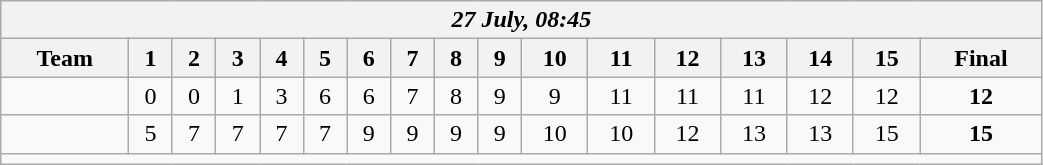<table class=wikitable style="text-align:center; width: 55%">
<tr>
<th colspan=17><em>27 July, 08:45</em></th>
</tr>
<tr>
<th>Team</th>
<th>1</th>
<th>2</th>
<th>3</th>
<th>4</th>
<th>5</th>
<th>6</th>
<th>7</th>
<th>8</th>
<th>9</th>
<th>10</th>
<th>11</th>
<th>12</th>
<th>13</th>
<th>14</th>
<th>15</th>
<th>Final</th>
</tr>
<tr>
<td align=left></td>
<td>0</td>
<td>0</td>
<td>1</td>
<td>3</td>
<td>6</td>
<td>6</td>
<td>7</td>
<td>8</td>
<td>9</td>
<td>9</td>
<td>11</td>
<td>11</td>
<td>11</td>
<td>12</td>
<td>12</td>
<td><strong>12</strong></td>
</tr>
<tr>
<td align=left><strong></strong></td>
<td>5</td>
<td>7</td>
<td>7</td>
<td>7</td>
<td>7</td>
<td>9</td>
<td>9</td>
<td>9</td>
<td>9</td>
<td>10</td>
<td>10</td>
<td>12</td>
<td>13</td>
<td>13</td>
<td>15</td>
<td><strong>15</strong></td>
</tr>
<tr>
<td colspan=17></td>
</tr>
</table>
